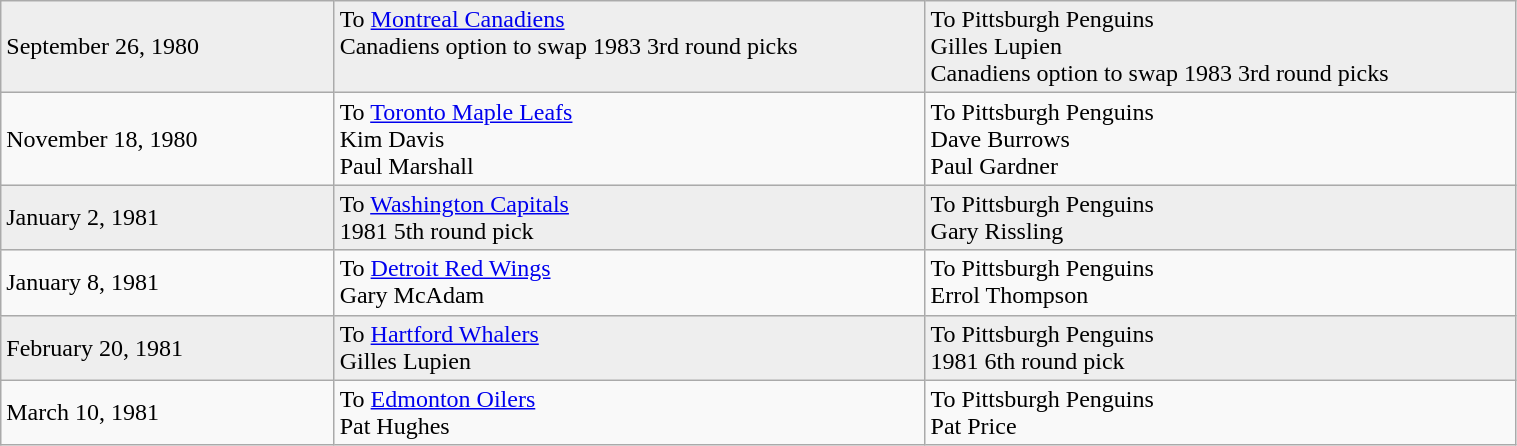<table class="wikitable" style="border:1px solid #999999; width:80%;">
<tr bgcolor="eeeeee">
<td style="width:22%;">September 26, 1980</td>
<td style="width:39%;" valign="top">To <a href='#'>Montreal Canadiens</a><br>Canadiens option to swap 1983 3rd round picks</td>
<td style="width:39%;" valign="top">To Pittsburgh Penguins<br>Gilles Lupien<br>Canadiens option to swap 1983 3rd round picks</td>
</tr>
<tr>
<td style="width:22%;">November 18, 1980</td>
<td style="width:39%;" valign="top">To <a href='#'>Toronto Maple Leafs</a><br>Kim Davis<br>Paul Marshall</td>
<td style="width:39%;" valign="top">To Pittsburgh Penguins<br>Dave Burrows<br>Paul Gardner</td>
</tr>
<tr bgcolor="eeeeee">
<td style="width:22%;">January 2, 1981</td>
<td style="width:39%;" valign="top">To <a href='#'>Washington Capitals</a><br>1981 5th round pick</td>
<td style="width:39%;" valign="top">To Pittsburgh Penguins<br>Gary Rissling</td>
</tr>
<tr>
<td style="width:22%;">January 8, 1981</td>
<td style="width:39%;" valign="top">To <a href='#'>Detroit Red Wings</a><br>Gary McAdam</td>
<td style="width:39%;" valign="top">To Pittsburgh Penguins<br>Errol Thompson</td>
</tr>
<tr bgcolor="eeeeee">
<td style="width:22%;">February 20, 1981</td>
<td style="width:39%;" valign="top">To <a href='#'>Hartford Whalers</a><br>Gilles Lupien</td>
<td style="width:39%;" valign="top">To Pittsburgh Penguins<br>1981 6th round pick</td>
</tr>
<tr>
<td style="width:22%;">March 10, 1981</td>
<td style="width:39%;" valign="top">To <a href='#'>Edmonton Oilers</a><br>Pat Hughes</td>
<td style="width:39%;" valign="top">To Pittsburgh Penguins<br>Pat Price</td>
</tr>
</table>
